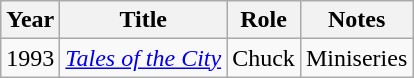<table class="wikitable sortable">
<tr>
<th>Year</th>
<th>Title</th>
<th>Role</th>
<th>Notes</th>
</tr>
<tr>
<td>1993</td>
<td><em><a href='#'>Tales of the City</a></em></td>
<td>Chuck</td>
<td>Miniseries</td>
</tr>
</table>
